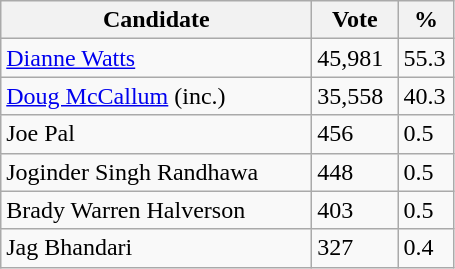<table class="wikitable">
<tr>
<th bgcolor="#DDDDFF" width="200px">Candidate</th>
<th bgcolor="#DDDDFF" width="50px">Vote</th>
<th bgcolor="#DDDDFF" width="30px">%</th>
</tr>
<tr>
<td><a href='#'>Dianne Watts</a></td>
<td>45,981</td>
<td>55.3</td>
</tr>
<tr>
<td><a href='#'>Doug McCallum</a> (inc.)</td>
<td>35,558</td>
<td>40.3</td>
</tr>
<tr>
<td>Joe Pal</td>
<td>456</td>
<td>0.5</td>
</tr>
<tr>
<td>Joginder Singh Randhawa</td>
<td>448</td>
<td>0.5</td>
</tr>
<tr>
<td>Brady Warren Halverson</td>
<td>403</td>
<td>0.5</td>
</tr>
<tr>
<td>Jag Bhandari</td>
<td>327</td>
<td>0.4</td>
</tr>
</table>
